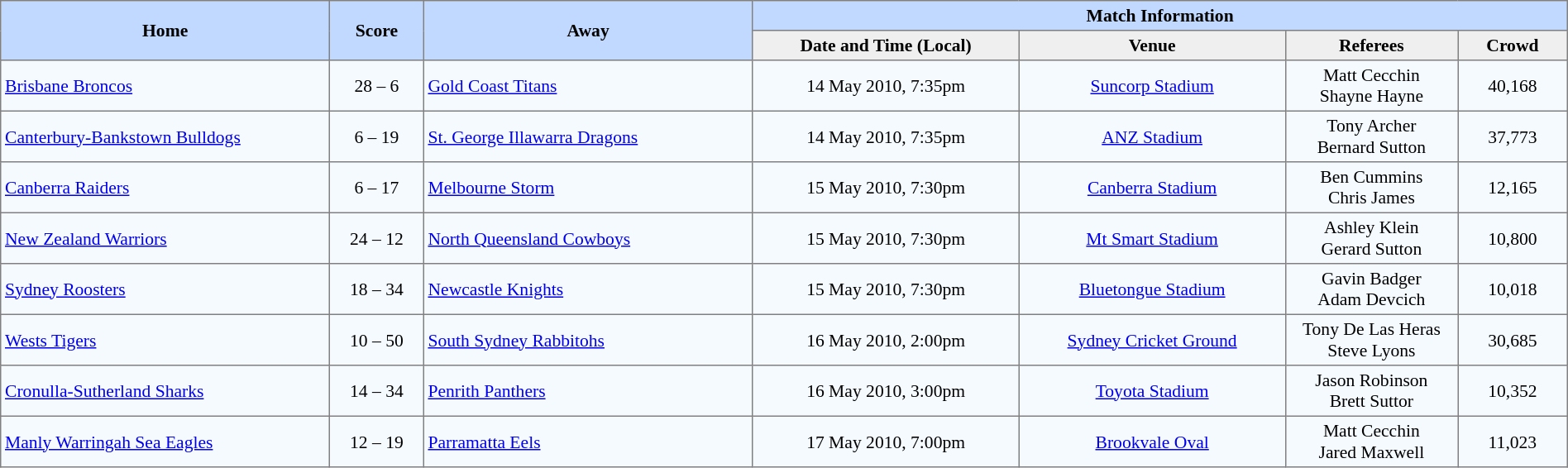<table border="1" cellpadding="3" cellspacing="0" style="border-collapse:collapse; font-size:90%; width:100%">
<tr style="background:#c1d8ff;">
<th rowspan="2" style="width:21%;">Home</th>
<th rowspan="2" style="width:6%;">Score</th>
<th rowspan="2" style="width:21%;">Away</th>
<th colspan=6>Match Information</th>
</tr>
<tr style="background:#efefef;">
<th width=17%>Date and Time (Local)</th>
<th width=17%>Venue</th>
<th width=11%>Referees</th>
<th width=7%>Crowd</th>
</tr>
<tr style="text-align:center; background:#f5faff;">
<td align=left><a href='#'>Brisbane Broncos</a></td>
<td>28 – 6</td>
<td align=left><a href='#'>Gold Coast Titans</a></td>
<td>14 May 2010, 7:35pm</td>
<td><a href='#'>Suncorp Stadium</a></td>
<td>Matt Cecchin<br>Shayne Hayne</td>
<td>40,168</td>
</tr>
<tr style="text-align:center; background:#f5faff;">
<td align=left> <a href='#'>Canterbury-Bankstown Bulldogs</a></td>
<td>6 – 19</td>
<td align=left><a href='#'>St. George Illawarra Dragons</a></td>
<td>14 May 2010, 7:35pm</td>
<td><a href='#'>ANZ Stadium</a></td>
<td>Tony Archer<br>Bernard Sutton</td>
<td>37,773</td>
</tr>
<tr style="text-align:center; background:#f5faff;">
<td align=left><a href='#'>Canberra Raiders</a></td>
<td>6 – 17</td>
<td align=left><a href='#'>Melbourne Storm</a></td>
<td>15 May 2010, 7:30pm</td>
<td><a href='#'>Canberra Stadium</a></td>
<td>Ben Cummins<br>Chris James</td>
<td>12,165</td>
</tr>
<tr style="text-align:center; background:#f5faff;">
<td align=left> <a href='#'>New Zealand Warriors</a></td>
<td>24 – 12</td>
<td align=left> <a href='#'>North Queensland Cowboys</a></td>
<td>15 May 2010, 7:30pm</td>
<td><a href='#'>Mt Smart Stadium</a></td>
<td>Ashley Klein<br>Gerard Sutton</td>
<td>10,800</td>
</tr>
<tr style="text-align:center; background:#f5faff;">
<td align=left><a href='#'>Sydney Roosters</a></td>
<td>18 – 34</td>
<td align=left> <a href='#'>Newcastle Knights</a></td>
<td>15 May 2010, 7:30pm</td>
<td><a href='#'>Bluetongue Stadium</a></td>
<td>Gavin Badger<br>Adam Devcich</td>
<td>10,018</td>
</tr>
<tr style="text-align:center; background:#f5faff;">
<td align=left> <a href='#'>Wests Tigers</a></td>
<td>10 – 50</td>
<td align=left><a href='#'>South Sydney Rabbitohs</a></td>
<td>16 May 2010, 2:00pm</td>
<td><a href='#'>Sydney Cricket Ground</a></td>
<td>Tony De Las Heras<br>Steve Lyons</td>
<td>30,685</td>
</tr>
<tr style="text-align:center; background:#f5faff;">
<td align=left><a href='#'>Cronulla-Sutherland Sharks</a></td>
<td>14 – 34</td>
<td align=left><a href='#'>Penrith Panthers</a></td>
<td>16 May 2010, 3:00pm</td>
<td><a href='#'>Toyota Stadium</a></td>
<td>Jason Robinson<br>Brett Suttor</td>
<td>10,352</td>
</tr>
<tr style="text-align:center; background:#f5faff;">
<td align=left><a href='#'>Manly Warringah Sea Eagles</a></td>
<td>12 – 19</td>
<td align=left><a href='#'>Parramatta Eels</a></td>
<td>17 May 2010, 7:00pm</td>
<td><a href='#'>Brookvale Oval</a></td>
<td>Matt Cecchin<br>Jared Maxwell</td>
<td>11,023</td>
</tr>
</table>
